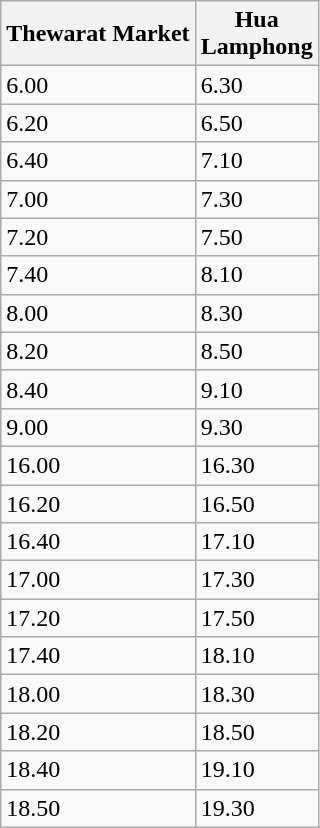<table class="wikitable">
<tr>
<th>Thewarat Market</th>
<th>Hua<br>Lamphong</th>
</tr>
<tr>
<td>6.00</td>
<td>6.30</td>
</tr>
<tr>
<td>6.20</td>
<td>6.50</td>
</tr>
<tr>
<td>6.40</td>
<td>7.10</td>
</tr>
<tr>
<td>7.00</td>
<td>7.30</td>
</tr>
<tr>
<td>7.20</td>
<td>7.50</td>
</tr>
<tr>
<td>7.40</td>
<td>8.10</td>
</tr>
<tr>
<td>8.00</td>
<td>8.30</td>
</tr>
<tr>
<td>8.20</td>
<td>8.50</td>
</tr>
<tr>
<td>8.40</td>
<td>9.10</td>
</tr>
<tr>
<td>9.00</td>
<td>9.30</td>
</tr>
<tr>
<td>16.00</td>
<td>16.30</td>
</tr>
<tr>
<td>16.20</td>
<td>16.50</td>
</tr>
<tr>
<td>16.40</td>
<td>17.10</td>
</tr>
<tr>
<td>17.00</td>
<td>17.30</td>
</tr>
<tr>
<td>17.20</td>
<td>17.50</td>
</tr>
<tr>
<td>17.40</td>
<td>18.10</td>
</tr>
<tr>
<td>18.00</td>
<td>18.30</td>
</tr>
<tr>
<td>18.20</td>
<td>18.50</td>
</tr>
<tr>
<td>18.40</td>
<td>19.10</td>
</tr>
<tr>
<td>18.50</td>
<td>19.30</td>
</tr>
</table>
